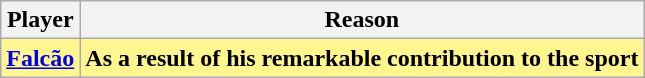<table class="wikitable">
<tr>
<th>Player</th>
<th>Reason</th>
</tr>
<tr style="background-color: #FFF68F; font-weight: bold;">
<td> <a href='#'>Falcão</a></td>
<td>As a result of his remarkable contribution to the sport</td>
</tr>
</table>
